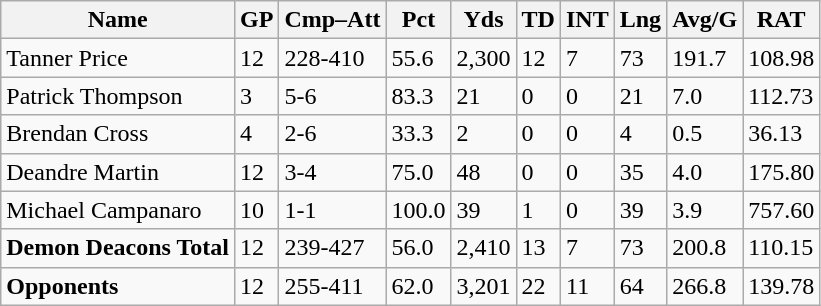<table class="wikitable" style="white-space:nowrap;">
<tr>
<th>Name</th>
<th>GP</th>
<th>Cmp–Att</th>
<th>Pct</th>
<th>Yds</th>
<th>TD</th>
<th>INT</th>
<th>Lng</th>
<th>Avg/G</th>
<th>RAT</th>
</tr>
<tr>
<td>Tanner Price</td>
<td>12</td>
<td>228-410</td>
<td>55.6</td>
<td>2,300</td>
<td>12</td>
<td>7</td>
<td>73</td>
<td>191.7</td>
<td>108.98</td>
</tr>
<tr>
<td>Patrick Thompson</td>
<td>3</td>
<td>5-6</td>
<td>83.3</td>
<td>21</td>
<td>0</td>
<td>0</td>
<td>21</td>
<td>7.0</td>
<td>112.73</td>
</tr>
<tr>
<td>Brendan Cross</td>
<td>4</td>
<td>2-6</td>
<td>33.3</td>
<td>2</td>
<td>0</td>
<td>0</td>
<td>4</td>
<td>0.5</td>
<td>36.13</td>
</tr>
<tr>
<td>Deandre Martin</td>
<td>12</td>
<td>3-4</td>
<td>75.0</td>
<td>48</td>
<td>0</td>
<td>0</td>
<td>35</td>
<td>4.0</td>
<td>175.80</td>
</tr>
<tr>
<td>Michael Campanaro</td>
<td>10</td>
<td>1-1</td>
<td>100.0</td>
<td>39</td>
<td>1</td>
<td>0</td>
<td>39</td>
<td>3.9</td>
<td>757.60</td>
</tr>
<tr>
<td><strong>Demon Deacons Total</strong></td>
<td>12</td>
<td>239-427</td>
<td>56.0</td>
<td>2,410</td>
<td>13</td>
<td>7</td>
<td>73</td>
<td>200.8</td>
<td>110.15</td>
</tr>
<tr>
<td><strong>Opponents</strong></td>
<td>12</td>
<td>255-411</td>
<td>62.0</td>
<td>3,201</td>
<td>22</td>
<td>11</td>
<td>64</td>
<td>266.8</td>
<td>139.78</td>
</tr>
</table>
